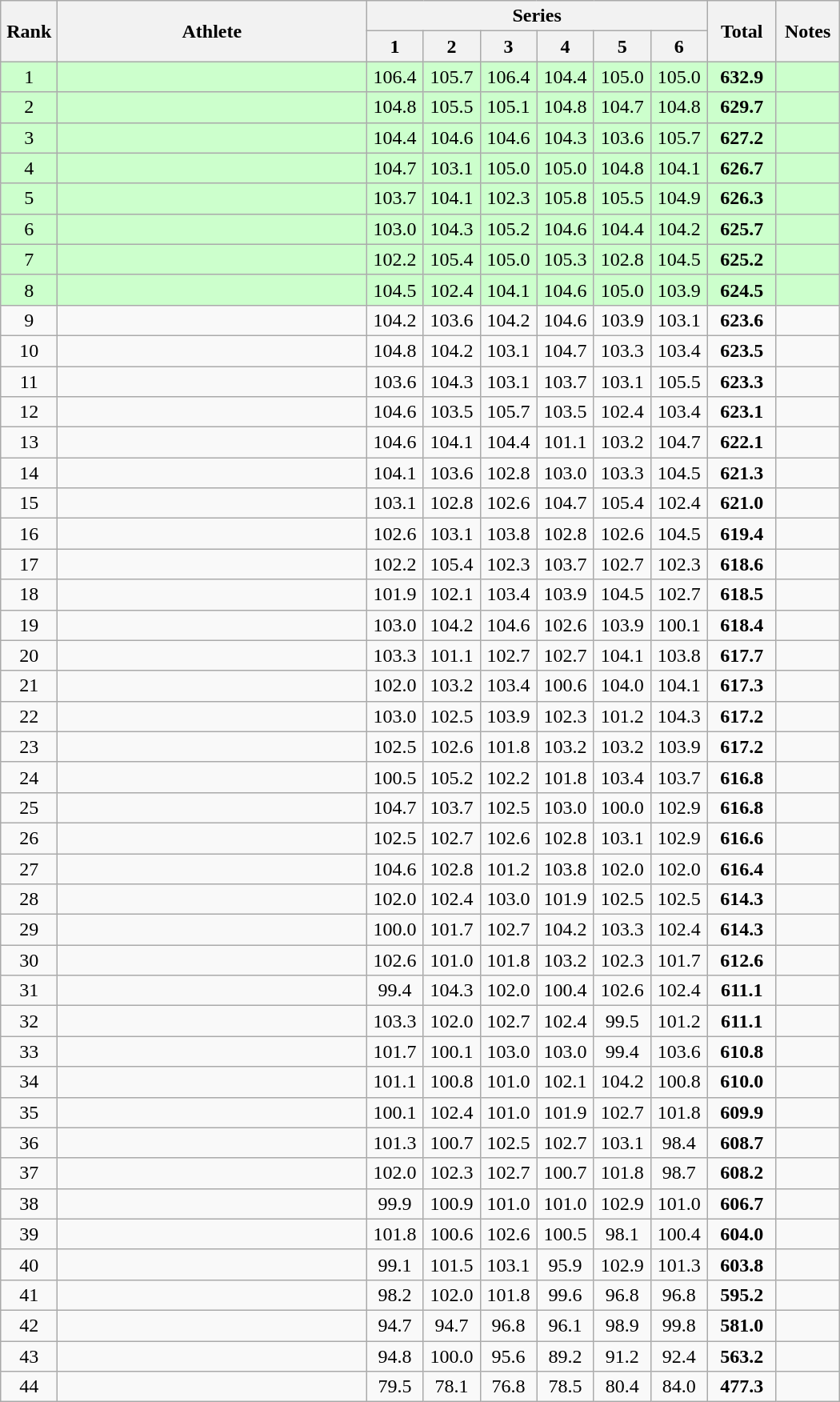<table class="wikitable" style="text-align:center">
<tr>
<th rowspan=2 width=40>Rank</th>
<th rowspan=2 width=250>Athlete</th>
<th colspan=6>Series</th>
<th rowspan=2 width=50>Total</th>
<th rowspan=2 width=45>Notes</th>
</tr>
<tr>
<th width=40>1</th>
<th width=40>2</th>
<th width=40>3</th>
<th width=40>4</th>
<th width=40>5</th>
<th width=40>6</th>
</tr>
<tr bgcolor=ccffcc>
<td>1</td>
<td align=left></td>
<td>106.4</td>
<td>105.7</td>
<td>106.4</td>
<td>104.4</td>
<td>105.0</td>
<td>105.0</td>
<td><strong>632.9</strong></td>
<td></td>
</tr>
<tr bgcolor=ccffcc>
<td>2</td>
<td align=left></td>
<td>104.8</td>
<td>105.5</td>
<td>105.1</td>
<td>104.8</td>
<td>104.7</td>
<td>104.8</td>
<td><strong>629.7</strong></td>
<td></td>
</tr>
<tr bgcolor=ccffcc>
<td>3</td>
<td align=left></td>
<td>104.4</td>
<td>104.6</td>
<td>104.6</td>
<td>104.3</td>
<td>103.6</td>
<td>105.7</td>
<td><strong>627.2</strong></td>
<td></td>
</tr>
<tr bgcolor=ccffcc>
<td>4</td>
<td align=left></td>
<td>104.7</td>
<td>103.1</td>
<td>105.0</td>
<td>105.0</td>
<td>104.8</td>
<td>104.1</td>
<td><strong>626.7</strong></td>
<td></td>
</tr>
<tr bgcolor=ccffcc>
<td>5</td>
<td align=left></td>
<td>103.7</td>
<td>104.1</td>
<td>102.3</td>
<td>105.8</td>
<td>105.5</td>
<td>104.9</td>
<td><strong>626.3</strong></td>
<td></td>
</tr>
<tr bgcolor=ccffcc>
<td>6</td>
<td align=left></td>
<td>103.0</td>
<td>104.3</td>
<td>105.2</td>
<td>104.6</td>
<td>104.4</td>
<td>104.2</td>
<td><strong>625.7</strong></td>
<td></td>
</tr>
<tr bgcolor=ccffcc>
<td>7</td>
<td align=left></td>
<td>102.2</td>
<td>105.4</td>
<td>105.0</td>
<td>105.3</td>
<td>102.8</td>
<td>104.5</td>
<td><strong>625.2</strong></td>
<td></td>
</tr>
<tr bgcolor=ccffcc>
<td>8</td>
<td align=left></td>
<td>104.5</td>
<td>102.4</td>
<td>104.1</td>
<td>104.6</td>
<td>105.0</td>
<td>103.9</td>
<td><strong>624.5</strong></td>
<td></td>
</tr>
<tr>
<td>9</td>
<td align=left></td>
<td>104.2</td>
<td>103.6</td>
<td>104.2</td>
<td>104.6</td>
<td>103.9</td>
<td>103.1</td>
<td><strong>623.6</strong></td>
<td></td>
</tr>
<tr>
<td>10</td>
<td align=left></td>
<td>104.8</td>
<td>104.2</td>
<td>103.1</td>
<td>104.7</td>
<td>103.3</td>
<td>103.4</td>
<td><strong>623.5</strong></td>
<td></td>
</tr>
<tr>
<td>11</td>
<td align=left></td>
<td>103.6</td>
<td>104.3</td>
<td>103.1</td>
<td>103.7</td>
<td>103.1</td>
<td>105.5</td>
<td><strong>623.3</strong></td>
<td></td>
</tr>
<tr>
<td>12</td>
<td align=left></td>
<td>104.6</td>
<td>103.5</td>
<td>105.7</td>
<td>103.5</td>
<td>102.4</td>
<td>103.4</td>
<td><strong>623.1</strong></td>
<td></td>
</tr>
<tr>
<td>13</td>
<td align=left></td>
<td>104.6</td>
<td>104.1</td>
<td>104.4</td>
<td>101.1</td>
<td>103.2</td>
<td>104.7</td>
<td><strong>622.1</strong></td>
<td></td>
</tr>
<tr>
<td>14</td>
<td align=left></td>
<td>104.1</td>
<td>103.6</td>
<td>102.8</td>
<td>103.0</td>
<td>103.3</td>
<td>104.5</td>
<td><strong>621.3</strong></td>
<td></td>
</tr>
<tr>
<td>15</td>
<td align=left></td>
<td>103.1</td>
<td>102.8</td>
<td>102.6</td>
<td>104.7</td>
<td>105.4</td>
<td>102.4</td>
<td><strong>621.0</strong></td>
<td></td>
</tr>
<tr>
<td>16</td>
<td align=left></td>
<td>102.6</td>
<td>103.1</td>
<td>103.8</td>
<td>102.8</td>
<td>102.6</td>
<td>104.5</td>
<td><strong>619.4</strong></td>
<td></td>
</tr>
<tr>
<td>17</td>
<td align=left></td>
<td>102.2</td>
<td>105.4</td>
<td>102.3</td>
<td>103.7</td>
<td>102.7</td>
<td>102.3</td>
<td><strong>618.6</strong></td>
<td></td>
</tr>
<tr>
<td>18</td>
<td align=left></td>
<td>101.9</td>
<td>102.1</td>
<td>103.4</td>
<td>103.9</td>
<td>104.5</td>
<td>102.7</td>
<td><strong>618.5</strong></td>
<td></td>
</tr>
<tr>
<td>19</td>
<td align=left></td>
<td>103.0</td>
<td>104.2</td>
<td>104.6</td>
<td>102.6</td>
<td>103.9</td>
<td>100.1</td>
<td><strong>618.4</strong></td>
<td></td>
</tr>
<tr>
<td>20</td>
<td align=left></td>
<td>103.3</td>
<td>101.1</td>
<td>102.7</td>
<td>102.7</td>
<td>104.1</td>
<td>103.8</td>
<td><strong>617.7</strong></td>
<td></td>
</tr>
<tr>
<td>21</td>
<td align=left></td>
<td>102.0</td>
<td>103.2</td>
<td>103.4</td>
<td>100.6</td>
<td>104.0</td>
<td>104.1</td>
<td><strong>617.3</strong></td>
<td></td>
</tr>
<tr>
<td>22</td>
<td align=left></td>
<td>103.0</td>
<td>102.5</td>
<td>103.9</td>
<td>102.3</td>
<td>101.2</td>
<td>104.3</td>
<td><strong>617.2</strong></td>
<td></td>
</tr>
<tr>
<td>23</td>
<td align=left></td>
<td>102.5</td>
<td>102.6</td>
<td>101.8</td>
<td>103.2</td>
<td>103.2</td>
<td>103.9</td>
<td><strong>617.2</strong></td>
<td></td>
</tr>
<tr>
<td>24</td>
<td align=left></td>
<td>100.5</td>
<td>105.2</td>
<td>102.2</td>
<td>101.8</td>
<td>103.4</td>
<td>103.7</td>
<td><strong>616.8</strong></td>
<td></td>
</tr>
<tr>
<td>25</td>
<td align=left></td>
<td>104.7</td>
<td>103.7</td>
<td>102.5</td>
<td>103.0</td>
<td>100.0</td>
<td>102.9</td>
<td><strong>616.8</strong></td>
<td></td>
</tr>
<tr>
<td>26</td>
<td align=left></td>
<td>102.5</td>
<td>102.7</td>
<td>102.6</td>
<td>102.8</td>
<td>103.1</td>
<td>102.9</td>
<td><strong>616.6</strong></td>
<td></td>
</tr>
<tr>
<td>27</td>
<td align=left></td>
<td>104.6</td>
<td>102.8</td>
<td>101.2</td>
<td>103.8</td>
<td>102.0</td>
<td>102.0</td>
<td><strong>616.4</strong></td>
<td></td>
</tr>
<tr>
<td>28</td>
<td align=left></td>
<td>102.0</td>
<td>102.4</td>
<td>103.0</td>
<td>101.9</td>
<td>102.5</td>
<td>102.5</td>
<td><strong>614.3</strong></td>
<td></td>
</tr>
<tr>
<td>29</td>
<td align=left></td>
<td>100.0</td>
<td>101.7</td>
<td>102.7</td>
<td>104.2</td>
<td>103.3</td>
<td>102.4</td>
<td><strong>614.3</strong></td>
<td></td>
</tr>
<tr>
<td>30</td>
<td align=left></td>
<td>102.6</td>
<td>101.0</td>
<td>101.8</td>
<td>103.2</td>
<td>102.3</td>
<td>101.7</td>
<td><strong>612.6</strong></td>
<td></td>
</tr>
<tr>
<td>31</td>
<td align=left></td>
<td>99.4</td>
<td>104.3</td>
<td>102.0</td>
<td>100.4</td>
<td>102.6</td>
<td>102.4</td>
<td><strong>611.1</strong></td>
<td></td>
</tr>
<tr>
<td>32</td>
<td align=left></td>
<td>103.3</td>
<td>102.0</td>
<td>102.7</td>
<td>102.4</td>
<td>99.5</td>
<td>101.2</td>
<td><strong>611.1</strong></td>
<td></td>
</tr>
<tr>
<td>33</td>
<td align=left></td>
<td>101.7</td>
<td>100.1</td>
<td>103.0</td>
<td>103.0</td>
<td>99.4</td>
<td>103.6</td>
<td><strong>610.8</strong></td>
<td></td>
</tr>
<tr>
<td>34</td>
<td align=left></td>
<td>101.1</td>
<td>100.8</td>
<td>101.0</td>
<td>102.1</td>
<td>104.2</td>
<td>100.8</td>
<td><strong>610.0</strong></td>
<td></td>
</tr>
<tr>
<td>35</td>
<td align=left></td>
<td>100.1</td>
<td>102.4</td>
<td>101.0</td>
<td>101.9</td>
<td>102.7</td>
<td>101.8</td>
<td><strong>609.9</strong></td>
<td></td>
</tr>
<tr>
<td>36</td>
<td align=left></td>
<td>101.3</td>
<td>100.7</td>
<td>102.5</td>
<td>102.7</td>
<td>103.1</td>
<td>98.4</td>
<td><strong>608.7</strong></td>
<td></td>
</tr>
<tr>
<td>37</td>
<td align=left></td>
<td>102.0</td>
<td>102.3</td>
<td>102.7</td>
<td>100.7</td>
<td>101.8</td>
<td>98.7</td>
<td><strong>608.2</strong></td>
<td></td>
</tr>
<tr>
<td>38</td>
<td align=left></td>
<td>99.9</td>
<td>100.9</td>
<td>101.0</td>
<td>101.0</td>
<td>102.9</td>
<td>101.0</td>
<td><strong>606.7</strong></td>
<td></td>
</tr>
<tr>
<td>39</td>
<td align=left></td>
<td>101.8</td>
<td>100.6</td>
<td>102.6</td>
<td>100.5</td>
<td>98.1</td>
<td>100.4</td>
<td><strong>604.0</strong></td>
<td></td>
</tr>
<tr>
<td>40</td>
<td align=left></td>
<td>99.1</td>
<td>101.5</td>
<td>103.1</td>
<td>95.9</td>
<td>102.9</td>
<td>101.3</td>
<td><strong>603.8</strong></td>
<td></td>
</tr>
<tr>
<td>41</td>
<td align=left></td>
<td>98.2</td>
<td>102.0</td>
<td>101.8</td>
<td>99.6</td>
<td>96.8</td>
<td>96.8</td>
<td><strong>595.2</strong></td>
<td></td>
</tr>
<tr>
<td>42</td>
<td align=left></td>
<td>94.7</td>
<td>94.7</td>
<td>96.8</td>
<td>96.1</td>
<td>98.9</td>
<td>99.8</td>
<td><strong>581.0</strong></td>
<td></td>
</tr>
<tr>
<td>43</td>
<td align=left></td>
<td>94.8</td>
<td>100.0</td>
<td>95.6</td>
<td>89.2</td>
<td>91.2</td>
<td>92.4</td>
<td><strong>563.2</strong></td>
<td></td>
</tr>
<tr>
<td>44</td>
<td align=left></td>
<td>79.5</td>
<td>78.1</td>
<td>76.8</td>
<td>78.5</td>
<td>80.4</td>
<td>84.0</td>
<td><strong>477.3</strong></td>
<td></td>
</tr>
</table>
